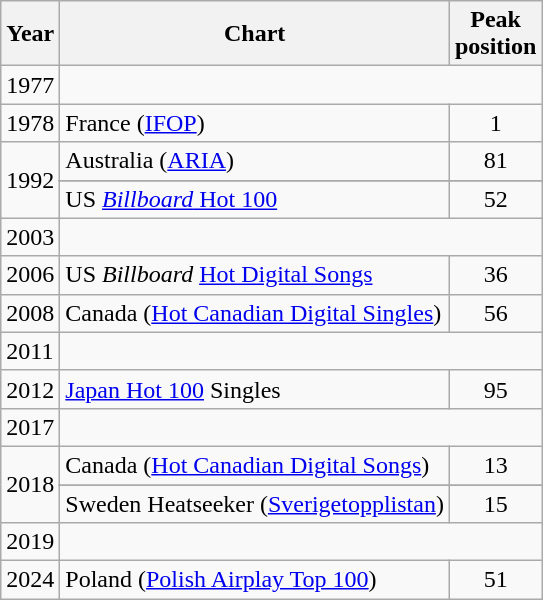<table class="wikitable sortable">
<tr>
<th>Year</th>
<th>Chart</th>
<th>Peak<br>position</th>
</tr>
<tr>
<td>1977<br></td>
</tr>
<tr>
<td>1978</td>
<td>France (<a href='#'>IFOP</a>)</td>
<td align="center">1</td>
</tr>
<tr>
<td rowspan="4">1992</td>
<td>Australia (<a href='#'>ARIA</a>)<br></td>
<td align="center">81</td>
</tr>
<tr>
</tr>
<tr>
</tr>
<tr>
<td>US <a href='#'><em>Billboard</em> Hot 100</a></td>
<td align="center">52</td>
</tr>
<tr>
<td rowspan="4">2003<br></td>
</tr>
<tr>
</tr>
<tr>
</tr>
<tr>
</tr>
<tr>
<td>2006</td>
<td>US <em>Billboard</em> <a href='#'>Hot Digital Songs</a></td>
<td align="center">36</td>
</tr>
<tr>
<td>2008</td>
<td>Canada (<a href='#'>Hot Canadian Digital Singles</a>)</td>
<td align="center">56</td>
</tr>
<tr>
<td>2011<br></td>
</tr>
<tr>
<td>2012</td>
<td><a href='#'>Japan Hot 100</a> Singles</td>
<td align="center">95</td>
</tr>
<tr>
<td>2017<br></td>
</tr>
<tr>
<td rowspan="5">2018</td>
<td>Canada (<a href='#'>Hot Canadian Digital Songs</a>)</td>
<td align="center">13</td>
</tr>
<tr>
</tr>
<tr>
</tr>
<tr>
<td>Sweden Heatseeker (<a href='#'>Sverigetopplistan</a>)</td>
<td align="center">15</td>
</tr>
<tr>
</tr>
<tr>
<td>2019<br></td>
</tr>
<tr>
<td>2024</td>
<td>Poland (<a href='#'>Polish Airplay Top 100</a>)</td>
<td align="center">51</td>
</tr>
</table>
